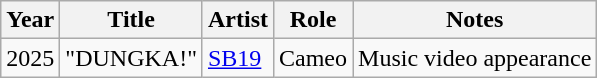<table class="wikitable">
<tr>
<th>Year</th>
<th>Title</th>
<th>Artist</th>
<th>Role</th>
<th>Notes</th>
</tr>
<tr>
<td>2025</td>
<td>"DUNGKA!"</td>
<td><a href='#'>SB19</a></td>
<td>Cameo</td>
<td>Music video appearance</td>
</tr>
</table>
